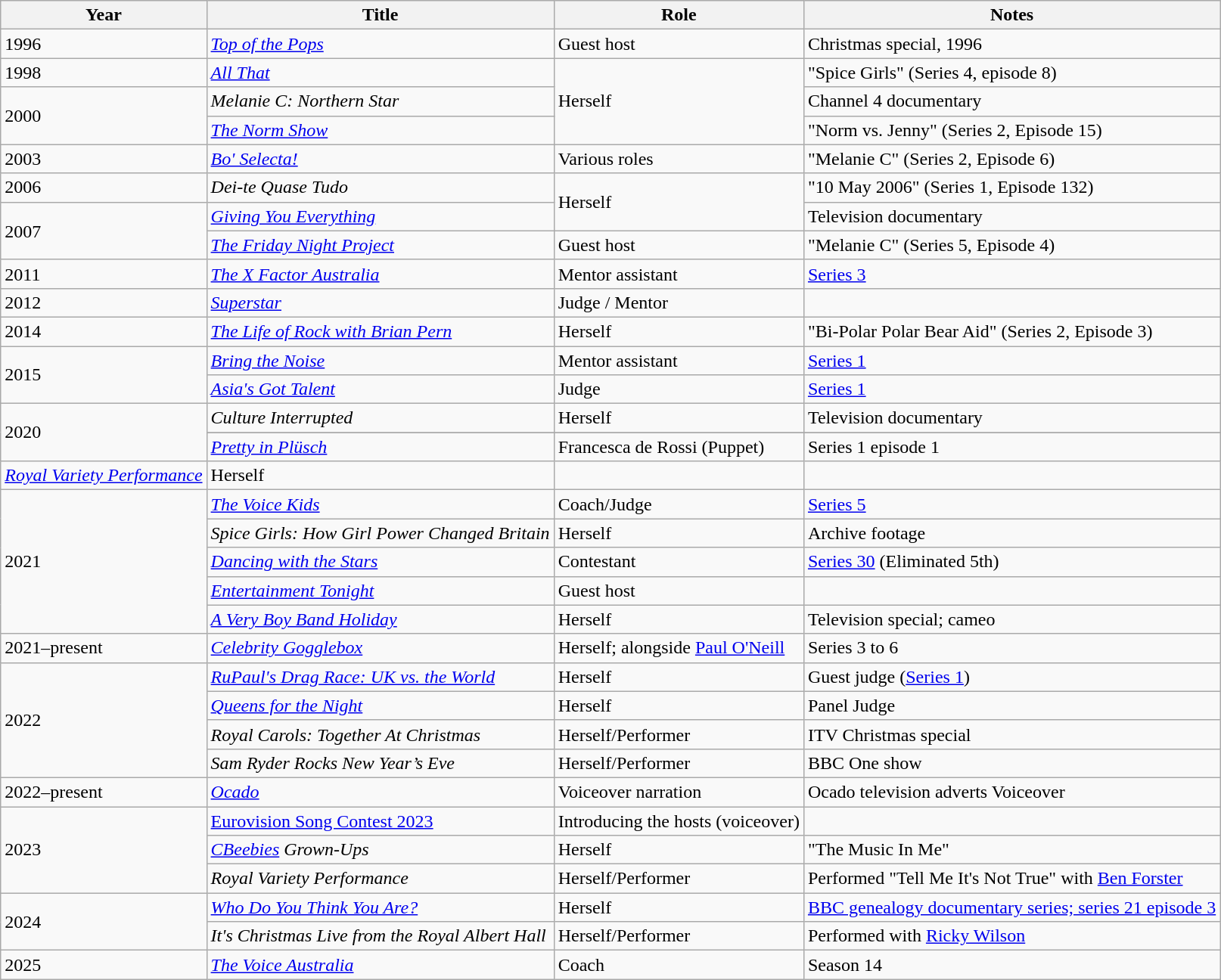<table class="wikitable sortable">
<tr>
<th>Year</th>
<th>Title</th>
<th>Role</th>
<th class="unsortable">Notes</th>
</tr>
<tr>
<td>1996</td>
<td><em><a href='#'>Top of the Pops</a></em></td>
<td>Guest host</td>
<td>Christmas special, 1996</td>
</tr>
<tr>
<td>1998</td>
<td><em><a href='#'>All That</a></em></td>
<td rowspan="3">Herself</td>
<td>"Spice Girls" (Series 4, episode 8)</td>
</tr>
<tr>
<td rowspan="2">2000</td>
<td><em>Melanie C: Northern Star</em></td>
<td>Channel 4 documentary</td>
</tr>
<tr>
<td><em><a href='#'>The Norm Show</a></em></td>
<td>"Norm vs. Jenny" (Series 2, Episode 15)</td>
</tr>
<tr>
<td>2003</td>
<td><em><a href='#'>Bo' Selecta!</a></em></td>
<td>Various roles</td>
<td>"Melanie C" (Series 2, Episode 6)</td>
</tr>
<tr>
<td>2006</td>
<td><em>Dei-te Quase Tudo</em></td>
<td rowspan="2">Herself</td>
<td>"10 May 2006" (Series 1, Episode 132)</td>
</tr>
<tr>
<td rowspan="2">2007</td>
<td><em><a href='#'>Giving You Everything</a></em></td>
<td>Television documentary</td>
</tr>
<tr>
<td><em><a href='#'>The Friday Night Project</a></em></td>
<td>Guest host</td>
<td>"Melanie C" (Series 5, Episode 4)</td>
</tr>
<tr>
<td>2011</td>
<td><em><a href='#'>The X Factor Australia</a></em></td>
<td>Mentor assistant</td>
<td><a href='#'>Series 3</a></td>
</tr>
<tr>
<td>2012</td>
<td><em><a href='#'>Superstar</a></em></td>
<td>Judge / Mentor</td>
<td></td>
</tr>
<tr>
<td>2014</td>
<td><em><a href='#'>The Life of Rock with Brian Pern</a></em></td>
<td>Herself</td>
<td>"Bi-Polar Polar Bear Aid" (Series 2, Episode 3)</td>
</tr>
<tr>
<td rowspan="2">2015</td>
<td><em><a href='#'>Bring the Noise</a></em></td>
<td>Mentor assistant</td>
<td><a href='#'>Series 1</a></td>
</tr>
<tr>
<td><em><a href='#'>Asia's Got Talent</a></em></td>
<td>Judge</td>
<td><a href='#'>Series 1</a></td>
</tr>
<tr>
<td rowspan="3">2020</td>
<td><em>Culture Interrupted</em></td>
<td>Herself</td>
<td>Television documentary</td>
</tr>
<tr>
</tr>
<tr>
<td><em><a href='#'>Pretty in Plüsch</a></em></td>
<td>Francesca de Rossi (Puppet)</td>
<td>Series 1 episode 1</td>
</tr>
<tr>
<td><em><a href='#'>Royal Variety Performance</a></em></td>
<td>Herself</td>
<td></td>
</tr>
<tr>
<td rowspan="5">2021</td>
<td><em><a href='#'>The Voice Kids</a></em></td>
<td>Coach/Judge</td>
<td><a href='#'>Series 5</a></td>
</tr>
<tr>
<td><em>Spice Girls: How Girl Power Changed Britain</em></td>
<td>Herself</td>
<td>Archive footage</td>
</tr>
<tr>
<td><a href='#'><em>Dancing with the Stars</em></a></td>
<td>Contestant</td>
<td><a href='#'>Series 30</a> (Eliminated 5th)</td>
</tr>
<tr>
<td><em><a href='#'>Entertainment Tonight</a></em></td>
<td>Guest host</td>
<td></td>
</tr>
<tr>
<td><em><a href='#'>A Very Boy Band Holiday</a></em></td>
<td>Herself</td>
<td>Television special; cameo</td>
</tr>
<tr>
<td>2021–present</td>
<td><em><a href='#'>Celebrity Gogglebox</a></em></td>
<td>Herself; alongside <a href='#'>Paul O'Neill</a></td>
<td>Series 3 to 6</td>
</tr>
<tr>
<td rowspan="4">2022</td>
<td><em><a href='#'>RuPaul's Drag Race: UK vs. the World</a></em></td>
<td>Herself</td>
<td>Guest judge (<a href='#'>Series 1</a>)</td>
</tr>
<tr>
<td><em><a href='#'>Queens for the Night</a></em></td>
<td>Herself</td>
<td>Panel Judge</td>
</tr>
<tr>
<td><em>Royal Carols: Together At Christmas</em></td>
<td>Herself/Performer</td>
<td>ITV Christmas special</td>
</tr>
<tr>
<td><em>Sam Ryder Rocks New Year’s Eve</em></td>
<td>Herself/Performer</td>
<td>BBC One show</td>
</tr>
<tr>
<td>2022–present</td>
<td><em><a href='#'>Ocado</a></em></td>
<td>Voiceover narration</td>
<td>Ocado television adverts Voiceover</td>
</tr>
<tr>
<td rowspan="3">2023</td>
<td><a href='#'>Eurovision Song Contest 2023</a></td>
<td>Introducing the hosts (voiceover)</td>
<td></td>
</tr>
<tr>
<td><em><a href='#'>CBeebies</a> Grown-Ups</em></td>
<td>Herself</td>
<td>"The Music In Me"</td>
</tr>
<tr>
<td><em>Royal Variety Performance</em></td>
<td>Herself/Performer</td>
<td>Performed "Tell Me It's Not True" with <a href='#'>Ben Forster</a></td>
</tr>
<tr>
<td rowspan="2">2024</td>
<td><em><a href='#'>Who Do You Think You Are?</a></em></td>
<td>Herself</td>
<td><a href='#'>BBC genealogy documentary series; series 21 episode 3</a></td>
</tr>
<tr>
<td><em>It's Christmas Live from the Royal Albert Hall</em></td>
<td>Herself/Performer</td>
<td>Performed with <a href='#'>Ricky Wilson</a></td>
</tr>
<tr>
<td>2025</td>
<td><em><a href='#'>The Voice Australia</a></em></td>
<td>Coach</td>
<td>Season 14</td>
</tr>
</table>
